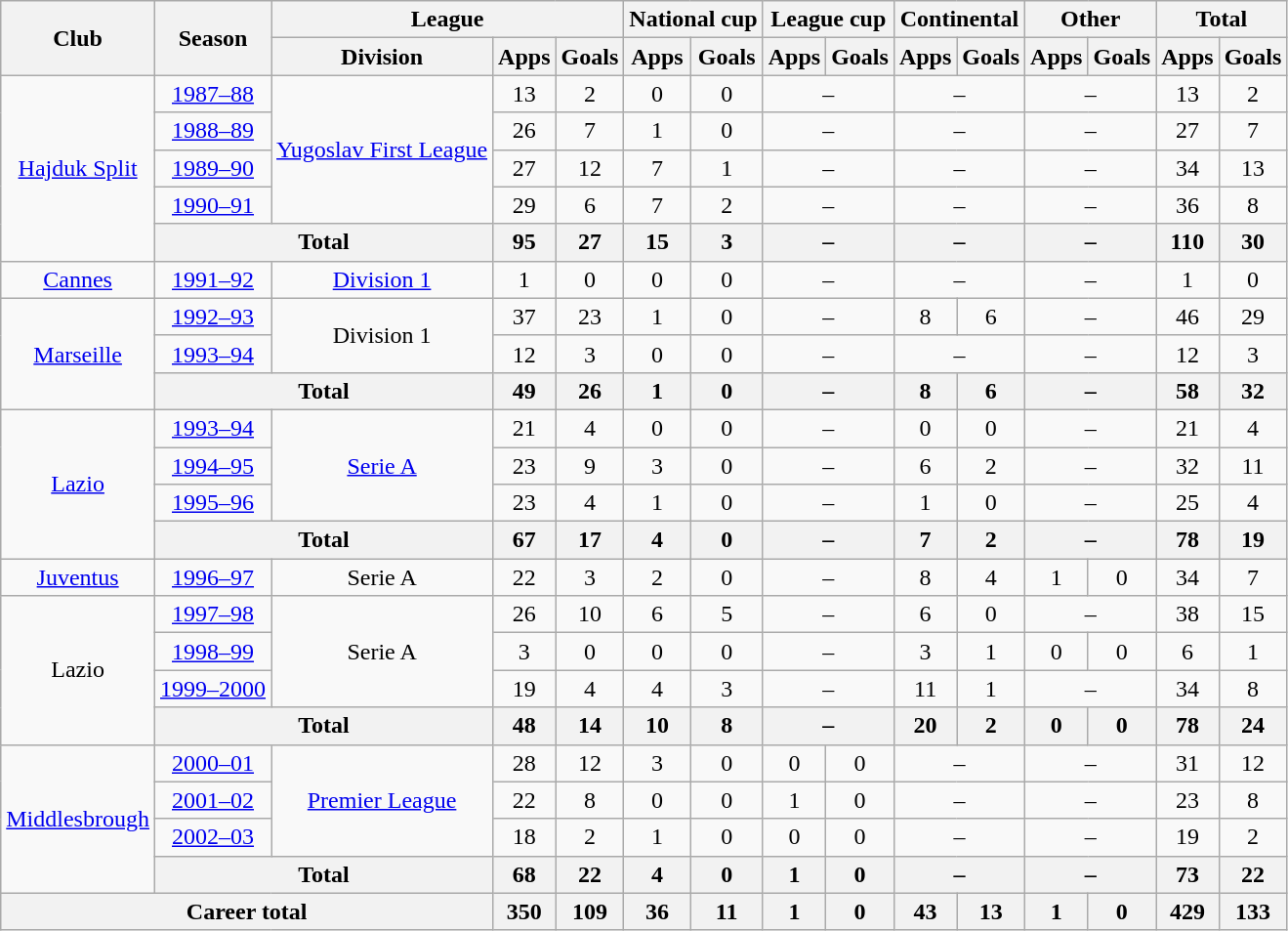<table class="wikitable" style="text-align:center">
<tr>
<th rowspan="2">Club</th>
<th rowspan="2">Season</th>
<th colspan="3">League</th>
<th colspan="2">National cup</th>
<th colspan="2">League cup</th>
<th colspan="2">Continental</th>
<th colspan="2">Other</th>
<th colspan="2">Total</th>
</tr>
<tr>
<th>Division</th>
<th>Apps</th>
<th>Goals</th>
<th>Apps</th>
<th>Goals</th>
<th>Apps</th>
<th>Goals</th>
<th>Apps</th>
<th>Goals</th>
<th>Apps</th>
<th>Goals</th>
<th>Apps</th>
<th>Goals</th>
</tr>
<tr>
<td rowspan="5"><a href='#'>Hajduk Split</a></td>
<td><a href='#'>1987–88</a></td>
<td rowspan="4"><a href='#'>Yugoslav First League</a></td>
<td>13</td>
<td>2</td>
<td>0</td>
<td>0</td>
<td colspan="2">–</td>
<td colspan="2">–</td>
<td colspan="2">–</td>
<td>13</td>
<td>2</td>
</tr>
<tr>
<td><a href='#'>1988–89</a></td>
<td>26</td>
<td>7</td>
<td>1</td>
<td>0</td>
<td colspan="2">–</td>
<td colspan="2">–</td>
<td colspan="2">–</td>
<td>27</td>
<td>7</td>
</tr>
<tr>
<td><a href='#'>1989–90</a></td>
<td>27</td>
<td>12</td>
<td>7</td>
<td>1</td>
<td colspan="2">–</td>
<td colspan="2">–</td>
<td colspan="2">–</td>
<td>34</td>
<td>13</td>
</tr>
<tr>
<td><a href='#'>1990–91</a></td>
<td>29</td>
<td>6</td>
<td>7</td>
<td>2</td>
<td colspan="2">–</td>
<td colspan="2">–</td>
<td colspan="2">–</td>
<td>36</td>
<td>8</td>
</tr>
<tr>
<th colspan="2">Total</th>
<th>95</th>
<th>27</th>
<th>15</th>
<th>3</th>
<th colspan="2">–</th>
<th colspan="2">–</th>
<th colspan="2">–</th>
<th>110</th>
<th>30</th>
</tr>
<tr>
<td><a href='#'>Cannes</a></td>
<td><a href='#'>1991–92</a></td>
<td><a href='#'>Division 1</a></td>
<td>1</td>
<td>0</td>
<td>0</td>
<td>0</td>
<td colspan="2">–</td>
<td colspan="2">–</td>
<td colspan="2">–</td>
<td>1</td>
<td>0</td>
</tr>
<tr>
<td rowspan="3"><a href='#'>Marseille</a></td>
<td><a href='#'>1992–93</a></td>
<td rowspan="2">Division 1</td>
<td>37</td>
<td>23</td>
<td>1</td>
<td>0</td>
<td colspan="2">–</td>
<td>8</td>
<td>6</td>
<td colspan="2">–</td>
<td>46</td>
<td>29</td>
</tr>
<tr>
<td><a href='#'>1993–94</a></td>
<td>12</td>
<td>3</td>
<td>0</td>
<td>0</td>
<td colspan="2">–</td>
<td colspan="2">–</td>
<td colspan="2">–</td>
<td>12</td>
<td>3</td>
</tr>
<tr>
<th colspan="2">Total</th>
<th>49</th>
<th>26</th>
<th>1</th>
<th>0</th>
<th colspan="2">–</th>
<th>8</th>
<th>6</th>
<th colspan="2">–</th>
<th>58</th>
<th>32</th>
</tr>
<tr>
<td rowspan="4"><a href='#'>Lazio</a></td>
<td><a href='#'>1993–94</a></td>
<td rowspan="3"><a href='#'>Serie A</a></td>
<td>21</td>
<td>4</td>
<td>0</td>
<td>0</td>
<td colspan="2">–</td>
<td>0</td>
<td>0</td>
<td colspan="2">–</td>
<td>21</td>
<td>4</td>
</tr>
<tr>
<td><a href='#'>1994–95</a></td>
<td>23</td>
<td>9</td>
<td>3</td>
<td>0</td>
<td colspan="2">–</td>
<td>6</td>
<td>2</td>
<td colspan="2">–</td>
<td>32</td>
<td>11</td>
</tr>
<tr>
<td><a href='#'>1995–96</a></td>
<td>23</td>
<td>4</td>
<td>1</td>
<td>0</td>
<td colspan="2">–</td>
<td>1</td>
<td>0</td>
<td colspan="2">–</td>
<td>25</td>
<td>4</td>
</tr>
<tr>
<th colspan="2">Total</th>
<th>67</th>
<th>17</th>
<th>4</th>
<th>0</th>
<th colspan="2">–</th>
<th>7</th>
<th>2</th>
<th colspan="2">–</th>
<th>78</th>
<th>19</th>
</tr>
<tr>
<td><a href='#'>Juventus</a></td>
<td><a href='#'>1996–97</a></td>
<td>Serie A</td>
<td>22</td>
<td>3</td>
<td>2</td>
<td>0</td>
<td colspan="2">–</td>
<td>8</td>
<td>4</td>
<td>1</td>
<td>0</td>
<td>34</td>
<td>7</td>
</tr>
<tr>
<td rowspan="4">Lazio</td>
<td><a href='#'>1997–98</a></td>
<td rowspan="3">Serie A</td>
<td>26</td>
<td>10</td>
<td>6</td>
<td>5</td>
<td colspan="2">–</td>
<td>6</td>
<td>0</td>
<td colspan="2">–</td>
<td>38</td>
<td>15</td>
</tr>
<tr>
<td><a href='#'>1998–99</a></td>
<td>3</td>
<td>0</td>
<td>0</td>
<td>0</td>
<td colspan="2">–</td>
<td>3</td>
<td>1</td>
<td>0</td>
<td>0</td>
<td>6</td>
<td>1</td>
</tr>
<tr>
<td><a href='#'>1999–2000</a></td>
<td>19</td>
<td>4</td>
<td>4</td>
<td>3</td>
<td colspan="2">–</td>
<td>11</td>
<td>1</td>
<td colspan="2">–</td>
<td>34</td>
<td>8</td>
</tr>
<tr>
<th colspan="2">Total</th>
<th>48</th>
<th>14</th>
<th>10</th>
<th>8</th>
<th colspan="2">–</th>
<th>20</th>
<th>2</th>
<th>0</th>
<th>0</th>
<th>78</th>
<th>24</th>
</tr>
<tr>
<td rowspan="4"><a href='#'>Middlesbrough</a></td>
<td><a href='#'>2000–01</a></td>
<td rowspan="3"><a href='#'>Premier League</a></td>
<td>28</td>
<td>12</td>
<td>3</td>
<td>0</td>
<td>0</td>
<td>0</td>
<td colspan="2">–</td>
<td colspan="2">–</td>
<td>31</td>
<td>12</td>
</tr>
<tr>
<td><a href='#'>2001–02</a></td>
<td>22</td>
<td>8</td>
<td>0</td>
<td>0</td>
<td>1</td>
<td>0</td>
<td colspan="2">–</td>
<td colspan="2">–</td>
<td>23</td>
<td>8</td>
</tr>
<tr>
<td><a href='#'>2002–03</a></td>
<td>18</td>
<td>2</td>
<td>1</td>
<td>0</td>
<td>0</td>
<td>0</td>
<td colspan="2">–</td>
<td colspan="2">–</td>
<td>19</td>
<td>2</td>
</tr>
<tr>
<th colspan="2">Total</th>
<th>68</th>
<th>22</th>
<th>4</th>
<th>0</th>
<th>1</th>
<th>0</th>
<th colspan="2">–</th>
<th colspan="2">–</th>
<th>73</th>
<th>22</th>
</tr>
<tr>
<th colspan="3">Career total</th>
<th>350</th>
<th>109</th>
<th>36</th>
<th>11</th>
<th>1</th>
<th>0</th>
<th>43</th>
<th>13</th>
<th>1</th>
<th>0</th>
<th>429</th>
<th>133</th>
</tr>
</table>
